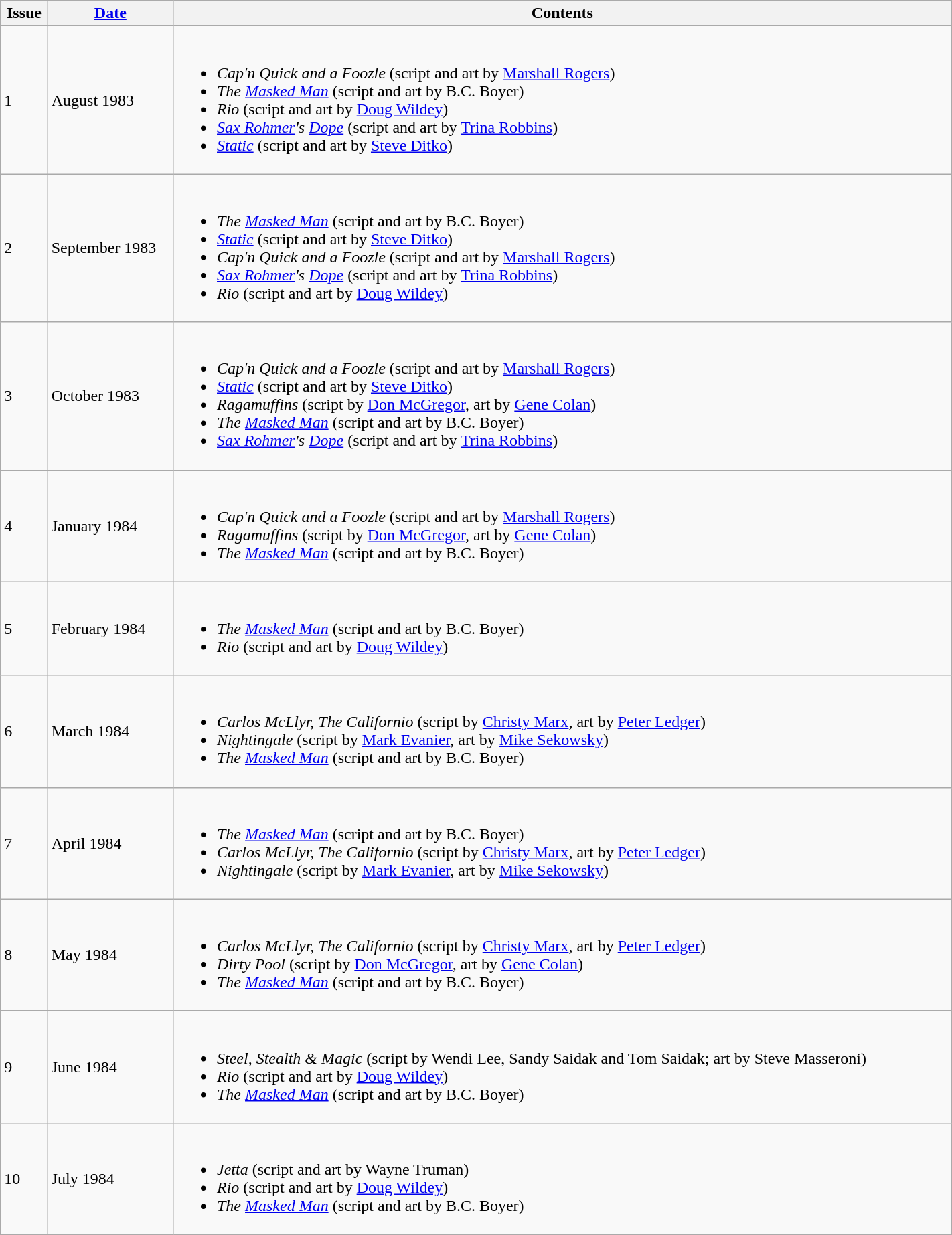<table class="wikitable mw-collapsible" width="75%">
<tr>
<th>Issue</th>
<th><a href='#'>Date</a></th>
<th>Contents</th>
</tr>
<tr>
<td>1</td>
<td>August 1983</td>
<td><br><ul><li><em>Cap'n Quick and a Foozle</em> (script and art by <a href='#'>Marshall Rogers</a>)</li><li><em>The <a href='#'>Masked Man</a></em> (script and art by B.C. Boyer)</li><li><em>Rio</em> (script and art by <a href='#'>Doug Wildey</a>)</li><li><em><a href='#'>Sax Rohmer</a>'s <a href='#'>Dope</a></em> (script and art by <a href='#'>Trina Robbins</a>)</li><li><em><a href='#'>Static</a></em> (script and art by <a href='#'>Steve Ditko</a>)</li></ul></td>
</tr>
<tr>
<td>2</td>
<td>September 1983</td>
<td><br><ul><li><em>The <a href='#'>Masked Man</a></em> (script and art by B.C. Boyer)</li><li><em><a href='#'>Static</a></em> (script and art by <a href='#'>Steve Ditko</a>)</li><li><em>Cap'n Quick and a Foozle</em> (script and art by <a href='#'>Marshall Rogers</a>)</li><li><em><a href='#'>Sax Rohmer</a>'s <a href='#'>Dope</a></em> (script and art by <a href='#'>Trina Robbins</a>)</li><li><em>Rio</em> (script and art by <a href='#'>Doug Wildey</a>)</li></ul></td>
</tr>
<tr>
<td>3</td>
<td>October 1983</td>
<td><br><ul><li><em>Cap'n Quick and a Foozle</em> (script and art by <a href='#'>Marshall Rogers</a>)</li><li><em><a href='#'>Static</a></em> (script and art by <a href='#'>Steve Ditko</a>)</li><li><em>Ragamuffins</em> (script by <a href='#'>Don McGregor</a>, art by <a href='#'>Gene Colan</a>)</li><li><em>The <a href='#'>Masked Man</a></em> (script and art by B.C. Boyer)</li><li><em><a href='#'>Sax Rohmer</a>'s <a href='#'>Dope</a></em> (script and art by <a href='#'>Trina Robbins</a>)</li></ul></td>
</tr>
<tr>
<td>4</td>
<td>January 1984</td>
<td><br><ul><li><em>Cap'n Quick and a Foozle</em> (script and art by <a href='#'>Marshall Rogers</a>)</li><li><em>Ragamuffins</em> (script by <a href='#'>Don McGregor</a>, art by <a href='#'>Gene Colan</a>)</li><li><em>The <a href='#'>Masked Man</a></em> (script and art by B.C. Boyer)</li></ul></td>
</tr>
<tr>
<td>5</td>
<td>February 1984</td>
<td><br><ul><li><em>The <a href='#'>Masked Man</a></em> (script and art by B.C. Boyer)</li><li><em>Rio</em> (script and art by <a href='#'>Doug Wildey</a>)</li></ul></td>
</tr>
<tr>
<td>6</td>
<td>March 1984</td>
<td><br><ul><li><em>Carlos McLlyr, The Californio</em> (script by <a href='#'>Christy Marx</a>, art by <a href='#'>Peter Ledger</a>)</li><li><em>Nightingale</em> (script by <a href='#'>Mark Evanier</a>, art by <a href='#'>Mike Sekowsky</a>)</li><li><em>The <a href='#'>Masked Man</a></em> (script and art by B.C. Boyer)</li></ul></td>
</tr>
<tr>
<td>7</td>
<td>April 1984</td>
<td><br><ul><li><em>The <a href='#'>Masked Man</a></em> (script and art by B.C. Boyer)</li><li><em>Carlos McLlyr, The Californio</em> (script by <a href='#'>Christy Marx</a>, art by <a href='#'>Peter Ledger</a>)</li><li><em>Nightingale</em> (script by <a href='#'>Mark Evanier</a>, art by <a href='#'>Mike Sekowsky</a>)</li></ul></td>
</tr>
<tr>
<td>8</td>
<td>May 1984</td>
<td><br><ul><li><em>Carlos McLlyr, The Californio</em> (script by <a href='#'>Christy Marx</a>, art by <a href='#'>Peter Ledger</a>)</li><li><em>Dirty Pool</em> (script by <a href='#'>Don McGregor</a>, art by <a href='#'>Gene Colan</a>)</li><li><em>The <a href='#'>Masked Man</a></em> (script and art by B.C. Boyer)</li></ul></td>
</tr>
<tr>
<td>9</td>
<td>June 1984</td>
<td><br><ul><li><em>Steel, Stealth & Magic</em> (script by Wendi Lee, Sandy Saidak and Tom Saidak; art by Steve Masseroni)</li><li><em>Rio</em> (script and art by <a href='#'>Doug Wildey</a>)</li><li><em>The <a href='#'>Masked Man</a></em> (script and art by B.C. Boyer)</li></ul></td>
</tr>
<tr>
<td>10</td>
<td>July 1984</td>
<td><br><ul><li><em>Jetta</em> (script and art by Wayne Truman)</li><li><em>Rio</em> (script and art by <a href='#'>Doug Wildey</a>)</li><li><em>The <a href='#'>Masked Man</a></em> (script and art by B.C. Boyer)</li></ul></td>
</tr>
</table>
